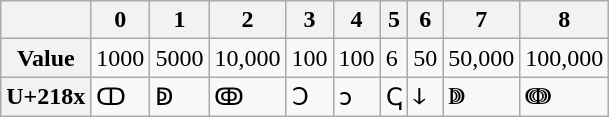<table class="wikitable">
<tr>
<th></th>
<th>0</th>
<th>1</th>
<th>2</th>
<th>3</th>
<th>4</th>
<th>5</th>
<th>6</th>
<th>7</th>
<th>8</th>
</tr>
<tr>
<th>Value</th>
<td>1000</td>
<td>5000</td>
<td>10,000</td>
<td>100</td>
<td>100</td>
<td>6</td>
<td>50</td>
<td>50,000</td>
<td>100,000</td>
</tr>
<tr class="Unicode">
<th>U+218x</th>
<td>ↀ</td>
<td>ↁ</td>
<td>ↂ</td>
<td>Ↄ</td>
<td>ↄ</td>
<td>ↅ</td>
<td>ↆ</td>
<td>ↇ</td>
<td>ↈ</td>
</tr>
</table>
